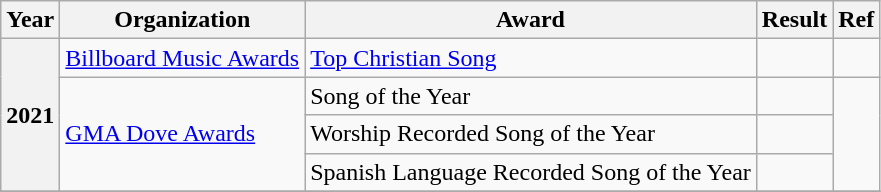<table class="wikitable plainrowheaders">
<tr>
<th>Year</th>
<th>Organization</th>
<th>Award</th>
<th>Result</th>
<th>Ref</th>
</tr>
<tr>
<th rowspan="4">2021</th>
<td><a href='#'>Billboard Music Awards</a></td>
<td><a href='#'>Top Christian Song</a></td>
<td></td>
<td></td>
</tr>
<tr>
<td rowspan="3"><a href='#'>GMA Dove Awards</a></td>
<td>Song of the Year</td>
<td></td>
<td rowspan="3"><br></td>
</tr>
<tr>
<td>Worship Recorded Song of the Year</td>
<td></td>
</tr>
<tr>
<td>Spanish Language Recorded Song of the Year<br></td>
<td></td>
</tr>
<tr>
</tr>
</table>
